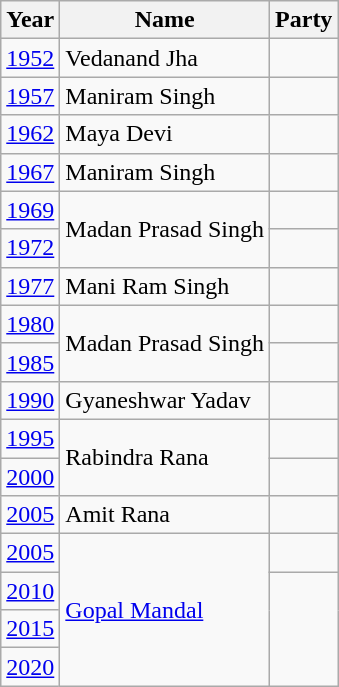<table class="wikitable sortable">
<tr>
<th>Year</th>
<th>Name</th>
<th colspan="2">Party</th>
</tr>
<tr>
<td><a href='#'>1952</a></td>
<td>Vedanand Jha</td>
<td></td>
</tr>
<tr>
<td><a href='#'>1957</a></td>
<td>Maniram Singh</td>
<td></td>
</tr>
<tr>
<td><a href='#'>1962</a></td>
<td>Maya Devi</td>
<td></td>
</tr>
<tr>
<td><a href='#'>1967</a></td>
<td>Maniram Singh</td>
<td></td>
</tr>
<tr>
<td><a href='#'>1969</a></td>
<td rowspan="2">Madan Prasad Singh</td>
<td></td>
</tr>
<tr>
<td><a href='#'>1972</a></td>
</tr>
<tr>
<td><a href='#'>1977</a></td>
<td>Mani Ram Singh</td>
<td></td>
</tr>
<tr>
<td><a href='#'>1980</a></td>
<td rowspan="2">Madan Prasad Singh</td>
<td></td>
</tr>
<tr>
<td><a href='#'>1985</a></td>
<td></td>
</tr>
<tr>
<td><a href='#'>1990</a></td>
<td>Gyaneshwar Yadav</td>
<td></td>
</tr>
<tr>
<td><a href='#'>1995</a></td>
<td rowspan="2">Rabindra Rana</td>
<td></td>
</tr>
<tr>
<td><a href='#'>2000</a></td>
<td></td>
</tr>
<tr>
<td><a href='#'>2005</a></td>
<td>Amit Rana</td>
</tr>
<tr>
<td><a href='#'>2005</a></td>
<td rowspan="4"><a href='#'>Gopal Mandal</a></td>
<td></td>
</tr>
<tr>
<td><a href='#'>2010</a></td>
</tr>
<tr>
<td><a href='#'>2015</a></td>
</tr>
<tr>
<td><a href='#'>2020</a></td>
</tr>
</table>
